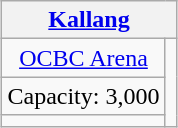<table class="wikitable" style="margin:1em auto; text-align:center">
<tr>
<th colspan=2><a href='#'>Kallang</a></th>
</tr>
<tr>
<td><a href='#'>OCBC Arena</a></td>
<td rowspan=3></td>
</tr>
<tr>
<td>Capacity: 3,000</td>
</tr>
<tr>
<td></td>
</tr>
</table>
